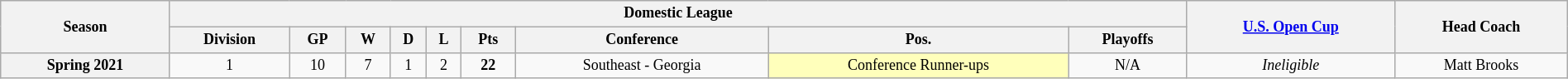<table class="wikitable" style="text-align:center; font-size:12px; width:100%">
<tr>
<th rowspan="2">Season</th>
<th colspan="9">Domestic League</th>
<th rowspan="2"><a href='#'>U.S. Open Cup</a></th>
<th rowspan="2">Head Coach</th>
</tr>
<tr>
<th>Division</th>
<th>GP</th>
<th>W</th>
<th>D</th>
<th>L</th>
<th>Pts</th>
<th>Conference</th>
<th>Pos.</th>
<th>Playoffs</th>
</tr>
<tr>
<th>Spring 2021</th>
<td>1</td>
<td>10</td>
<td>7</td>
<td>1</td>
<td>2</td>
<td><strong>22</strong></td>
<td>Southeast - Georgia</td>
<td style="background:#ffb;">Conference Runner-ups</td>
<td>N/A</td>
<td><em>Ineligible</em></td>
<td> Matt Brooks</td>
</tr>
</table>
